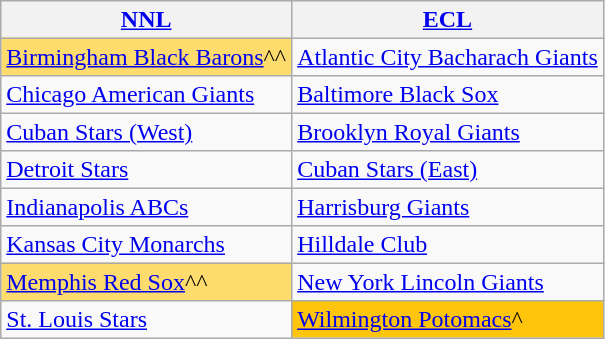<table class="wikitable" style="font-size:100%;line-height:1.1;">
<tr>
<th><a href='#'>NNL</a></th>
<th><a href='#'>ECL</a></th>
</tr>
<tr>
<td style="background-color: #FDDB6D;"><a href='#'>Birmingham Black Barons</a>^^</td>
<td><a href='#'>Atlantic City Bacharach Giants</a></td>
</tr>
<tr>
<td><a href='#'>Chicago American Giants</a></td>
<td><a href='#'>Baltimore Black Sox</a></td>
</tr>
<tr>
<td><a href='#'>Cuban Stars (West)</a></td>
<td><a href='#'>Brooklyn Royal Giants</a></td>
</tr>
<tr>
<td><a href='#'>Detroit Stars</a></td>
<td><a href='#'>Cuban Stars (East)</a></td>
</tr>
<tr>
<td><a href='#'>Indianapolis ABCs</a></td>
<td><a href='#'>Harrisburg Giants</a></td>
</tr>
<tr>
<td><a href='#'>Kansas City Monarchs</a></td>
<td><a href='#'>Hilldale Club</a></td>
</tr>
<tr>
<td style="background-color: #FDDB6D;"><a href='#'>Memphis Red Sox</a>^^</td>
<td><a href='#'>New York Lincoln Giants</a></td>
</tr>
<tr>
<td><a href='#'>St. Louis Stars</a></td>
<td style="background-color: #FFC40C;"><a href='#'>Wilmington Potomacs</a>^</td>
</tr>
</table>
